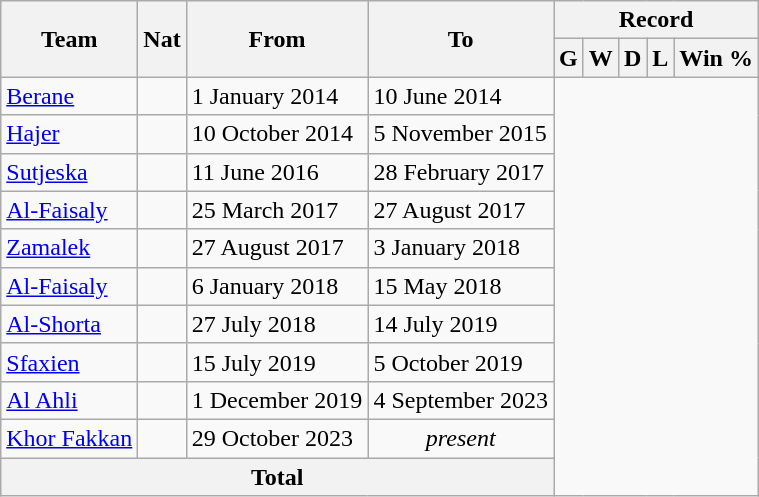<table class="wikitable" style="text-align: center">
<tr>
<th rowspan="2">Team</th>
<th rowspan="2">Nat</th>
<th rowspan="2">From</th>
<th rowspan="2">To</th>
<th colspan="5">Record</th>
</tr>
<tr>
<th>G</th>
<th>W</th>
<th>D</th>
<th>L</th>
<th>Win %</th>
</tr>
<tr>
<td align=left><a href='#'>Berane</a></td>
<td></td>
<td align=left>1 January 2014</td>
<td align=left>10 June 2014<br></td>
</tr>
<tr>
<td align=left><a href='#'>Hajer</a></td>
<td></td>
<td align=left>10 October 2014</td>
<td align=left>5 November 2015<br></td>
</tr>
<tr>
<td align=left><a href='#'>Sutjeska</a></td>
<td></td>
<td align=left>11 June 2016</td>
<td align=left>28 February 2017<br></td>
</tr>
<tr>
<td align=left><a href='#'>Al-Faisaly</a></td>
<td></td>
<td align=left>25 March 2017</td>
<td align=left>27 August 2017<br></td>
</tr>
<tr>
<td align=left><a href='#'>Zamalek</a></td>
<td></td>
<td align=left>27 August 2017</td>
<td align=left>3 January 2018<br></td>
</tr>
<tr>
<td align=left><a href='#'>Al-Faisaly</a></td>
<td></td>
<td align=left>6 January 2018</td>
<td align=left>15 May 2018<br></td>
</tr>
<tr>
<td align=left><a href='#'>Al-Shorta</a></td>
<td></td>
<td align=left>27 July 2018</td>
<td align=left>14 July 2019<br></td>
</tr>
<tr>
<td align=left><a href='#'>Sfaxien</a></td>
<td></td>
<td align=left>15 July 2019</td>
<td align=left>5 October 2019<br></td>
</tr>
<tr>
<td align=left><a href='#'>Al Ahli</a></td>
<td></td>
<td align=left>1 December 2019</td>
<td align=left>4 September 2023<br></td>
</tr>
<tr>
<td align=left><a href='#'>Khor Fakkan</a></td>
<td></td>
<td align=left>29 October 2023</td>
<td align=center><em>present</em><br></td>
</tr>
<tr>
<th colspan="4" align="center" valign=middle>Total<br></th>
</tr>
</table>
